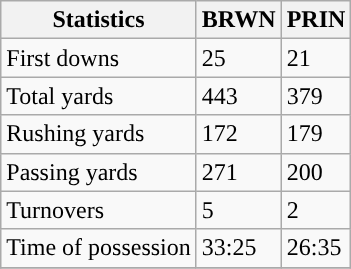<table class="wikitable" style="float: left;">
<tr>
<th>Statistics</th>
<th>BRWN</th>
<th>PRIN</th>
</tr>
<tr>
<td>First downs</td>
<td>25</td>
<td>21</td>
</tr>
<tr>
<td>Total yards</td>
<td>443</td>
<td>379</td>
</tr>
<tr>
<td>Rushing yards</td>
<td>172</td>
<td>179</td>
</tr>
<tr>
<td>Passing yards</td>
<td>271</td>
<td>200</td>
</tr>
<tr>
<td>Turnovers</td>
<td>5</td>
<td>2</td>
</tr>
<tr>
<td>Time of possession</td>
<td>33:25</td>
<td>26:35</td>
</tr>
<tr>
</tr>
</table>
